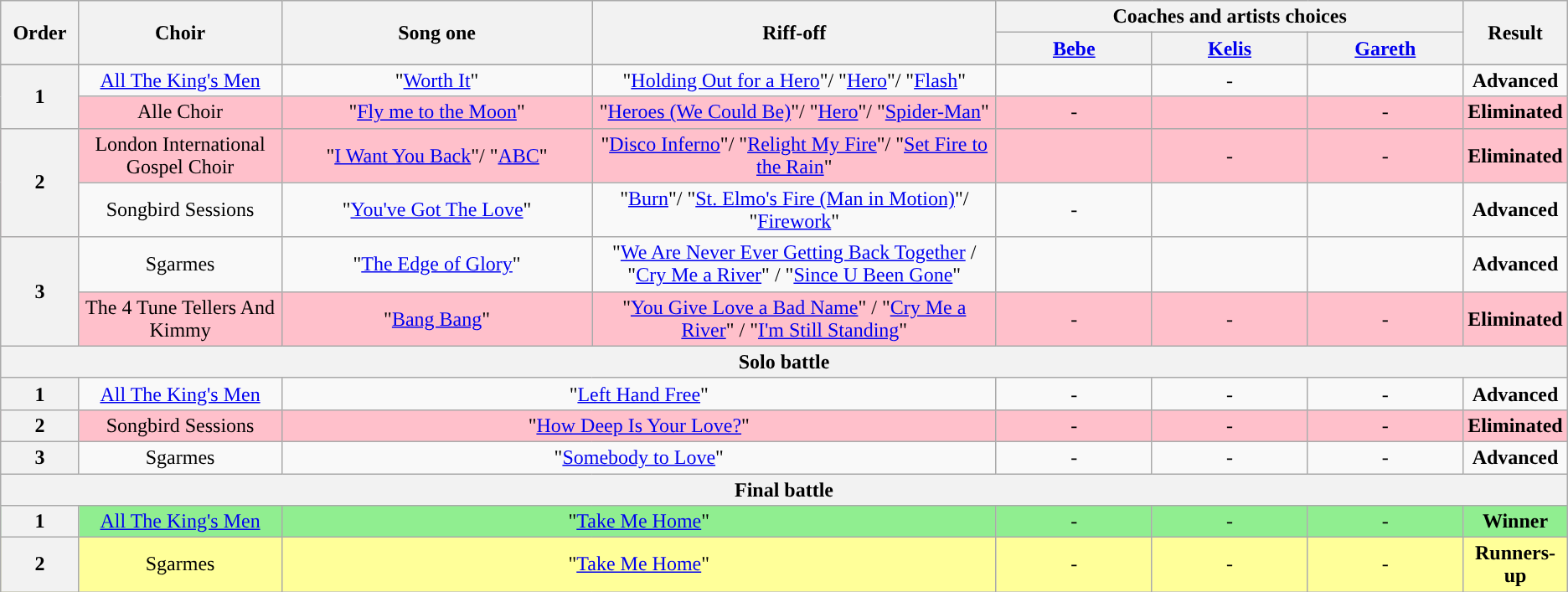<table class="wikitable plainrowheaders" style="text-align:center;">
<tr>
<th scope="col" rowspan="2" style="width:05%;">Order</th>
<th scope="col" rowspan="2" style="width:13%;">Choir</th>
<th scope="col" rowspan="2" style="width:20%;">Song one</th>
<th scope="col" rowspan="2" style="width:26%;">Riff-off</th>
<th colspan="3" style="width:40%;">Coaches and artists choices</th>
<th scope="col" rowspan="2" style="width:05%;">Result</th>
</tr>
<tr>
<th style="width:10%;"><a href='#'>Bebe</a></th>
<th style="width:10%;"><a href='#'>Kelis</a></th>
<th style="width:10%;"><a href='#'>Gareth</a></th>
</tr>
<tr>
</tr>
<tr>
<th rowspan="2" scope="row">1</th>
<td><a href='#'>All The King's Men</a></td>
<td>"<a href='#'>Worth It</a>"</td>
<td>"<a href='#'>Holding Out for a Hero</a>"/ "<a href='#'>Hero</a>"/ "<a href='#'>Flash</a>"</td>
<td><strong></strong></td>
<td>-</td>
<td><strong></strong></td>
<td><strong>Advanced</strong></td>
</tr>
<tr style="background:pink;">
<td>Alle Choir</td>
<td>"<a href='#'>Fly me to the Moon</a>"</td>
<td>"<a href='#'>Heroes (We Could Be)</a>"/ "<a href='#'>Hero</a>"/ "<a href='#'>Spider-Man</a>"</td>
<td>-</td>
<td><strong></strong></td>
<td>-</td>
<td><strong>Eliminated</strong></td>
</tr>
<tr style="background:pink;">
<th rowspan="2" scope="row">2</th>
<td>London International Gospel Choir</td>
<td>"<a href='#'>I Want You Back</a>"/ "<a href='#'>ABC</a>"</td>
<td>"<a href='#'>Disco Inferno</a>"/ "<a href='#'>Relight My Fire</a>"/ "<a href='#'>Set Fire to the Rain</a>"</td>
<td><strong></strong></td>
<td>-</td>
<td>-</td>
<td><strong>Eliminated</strong></td>
</tr>
<tr>
<td>Songbird Sessions</td>
<td>"<a href='#'>You've Got The Love</a>"</td>
<td>"<a href='#'>Burn</a>"/ "<a href='#'>St. Elmo's Fire (Man in Motion)</a>"/ "<a href='#'>Firework</a>"</td>
<td>-</td>
<td><strong></strong></td>
<td><strong></strong></td>
<td><strong>Advanced</strong></td>
</tr>
<tr>
<th rowspan="2" scope="row">3</th>
<td>Sgarmes</td>
<td>"<a href='#'>The Edge of Glory</a>"</td>
<td>"<a href='#'>We Are Never Ever Getting Back Together</a> / "<a href='#'>Cry Me a River</a>" / "<a href='#'>Since U Been Gone</a>"</td>
<td><strong></strong></td>
<td><strong></strong></td>
<td><strong></strong></td>
<td><strong>Advanced</strong></td>
</tr>
<tr style="background:pink;">
<td>The 4 Tune Tellers And Kimmy</td>
<td>"<a href='#'>Bang Bang</a>"</td>
<td>"<a href='#'>You Give Love a Bad Name</a>" / "<a href='#'>Cry Me a River</a>" / "<a href='#'>I'm Still Standing</a>"</td>
<td>-</td>
<td>-</td>
<td>-</td>
<td><strong>Eliminated</strong></td>
</tr>
<tr>
<th colspan="8">Solo battle</th>
</tr>
<tr>
<th scope="row">1</th>
<td><a href='#'>All The King's Men</a></td>
<td colspan="2">"<a href='#'>Left Hand Free</a>"</td>
<td>-</td>
<td>-</td>
<td>-</td>
<td><strong>Advanced</strong></td>
</tr>
<tr style="background:pink;">
<th scope="row">2</th>
<td>Songbird Sessions</td>
<td colspan="2">"<a href='#'>How Deep Is Your Love?</a>"</td>
<td>-</td>
<td>-</td>
<td>-</td>
<td><strong>Eliminated</strong></td>
</tr>
<tr>
<th scope="row">3</th>
<td>Sgarmes</td>
<td colspan="2">"<a href='#'>Somebody to Love</a>"</td>
<td>-</td>
<td>-</td>
<td>-</td>
<td><strong>Advanced</strong></td>
</tr>
<tr>
<th colspan="8">Final battle</th>
</tr>
<tr style="background:lightgreen;">
<th scope="row">1</th>
<td><a href='#'>All The King's Men</a></td>
<td colspan="2">"<a href='#'>Take Me Home</a>"</td>
<td>-</td>
<td>-</td>
<td>-</td>
<td><strong>Winner</strong></td>
</tr>
<tr style="background:#ff9;">
<th scope="row">2</th>
<td>Sgarmes</td>
<td colspan="2">"<a href='#'>Take Me Home</a>"</td>
<td>-</td>
<td>-</td>
<td>-</td>
<td><strong>Runners-up</strong></td>
</tr>
</table>
